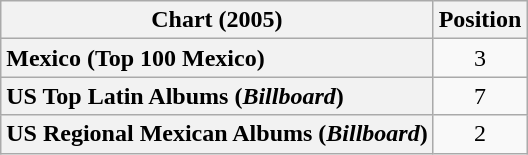<table class="wikitable sortable plainrowheaders">
<tr>
<th style="text-align:center;">Chart (2005)</th>
<th style="text-align:center;">Position</th>
</tr>
<tr>
<th scope="row" style="text-align:left;">Mexico (Top 100 Mexico)</th>
<td style="text-align:center;">3</td>
</tr>
<tr>
<th scope="row" style="text-align:left;">US Top Latin Albums (<em>Billboard</em>)</th>
<td style="text-align:center;">7</td>
</tr>
<tr>
<th scope="row" style="text-align:left;">US Regional Mexican Albums (<em>Billboard</em>)</th>
<td style="text-align:center;">2</td>
</tr>
</table>
